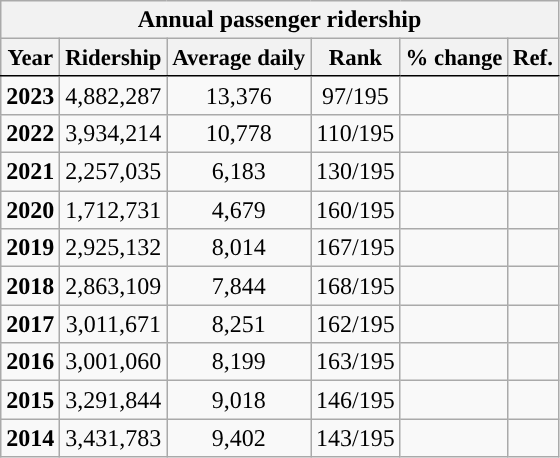<table class="wikitable sortable" style="text-align:right;">
<tr>
<th colspan="6" style="background-color:#">Annual passenger ridership</th>
</tr>
<tr style="font-size:95%; text-align:center">
<th style="border-bottom:1px solid black">Year</th>
<th style="border-bottom:1px solid black">Ridership</th>
<th style="border-bottom:1px solid black">Average daily</th>
<th style="border-bottom:1px solid black">Rank</th>
<th style="border-bottom:1px solid black">% change</th>
<th style="border-bottom:1px solid black">Ref.</th>
</tr>
<tr style="text-align:center;">
<td><strong>2023</strong></td>
<td>4,882,287</td>
<td>13,376</td>
<td>97/195</td>
<td></td>
<td></td>
</tr>
<tr style="text-align:center;">
<td><strong>2022</strong></td>
<td>3,934,214</td>
<td>10,778</td>
<td>110/195</td>
<td></td>
<td></td>
</tr>
<tr style="text-align:center;">
<td><strong>2021</strong></td>
<td>2,257,035</td>
<td>6,183</td>
<td>130/195</td>
<td></td>
<td></td>
</tr>
<tr style="text-align:center;">
<td><strong>2020</strong></td>
<td>1,712,731</td>
<td>4,679</td>
<td>160/195</td>
<td></td>
<td></td>
</tr>
<tr style="text-align:center;">
<td><strong>2019</strong></td>
<td>2,925,132</td>
<td>8,014</td>
<td>167/195</td>
<td></td>
<td></td>
</tr>
<tr style="text-align:center;">
<td><strong>2018</strong></td>
<td>2,863,109</td>
<td>7,844</td>
<td>168/195</td>
<td></td>
<td></td>
</tr>
<tr style="text-align:center;">
<td><strong>2017</strong></td>
<td>3,011,671</td>
<td>8,251</td>
<td>162/195</td>
<td></td>
<td></td>
</tr>
<tr style="text-align:center;">
<td><strong>2016</strong></td>
<td>3,001,060</td>
<td>8,199</td>
<td>163/195</td>
<td></td>
<td></td>
</tr>
<tr style="text-align:center;">
<td><strong>2015</strong></td>
<td>3,291,844</td>
<td>9,018</td>
<td>146/195</td>
<td></td>
<td></td>
</tr>
<tr style="text-align:center;">
<td><strong>2014</strong></td>
<td>3,431,783</td>
<td>9,402</td>
<td>143/195</td>
<td></td>
<td></td>
</tr>
</table>
